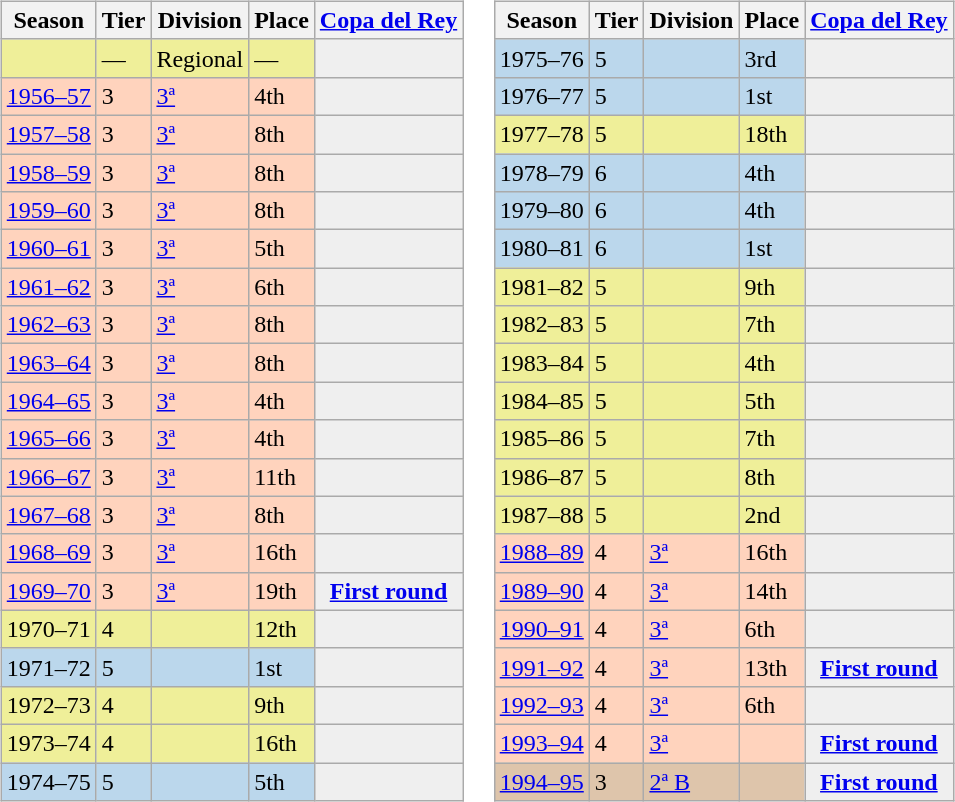<table>
<tr>
<td valign="top" width=0%><br><table class="wikitable">
<tr style="background:#f0f6fa;">
<th>Season</th>
<th>Tier</th>
<th>Division</th>
<th>Place</th>
<th><a href='#'>Copa del Rey</a></th>
</tr>
<tr>
<td style="background:#EFEF99;"></td>
<td style="background:#EFEF99;">—</td>
<td style="background:#EFEF99;">Regional</td>
<td style="background:#EFEF99;">—</td>
<th style="background:#efefef;"></th>
</tr>
<tr>
<td style="background:#FFD3BD;"><a href='#'>1956–57</a></td>
<td style="background:#FFD3BD;">3</td>
<td style="background:#FFD3BD;"><a href='#'>3ª</a></td>
<td style="background:#FFD3BD;">4th</td>
<th style="background:#efefef;"></th>
</tr>
<tr>
<td style="background:#FFD3BD;"><a href='#'>1957–58</a></td>
<td style="background:#FFD3BD;">3</td>
<td style="background:#FFD3BD;"><a href='#'>3ª</a></td>
<td style="background:#FFD3BD;">8th</td>
<th style="background:#efefef;"></th>
</tr>
<tr>
<td style="background:#FFD3BD;"><a href='#'>1958–59</a></td>
<td style="background:#FFD3BD;">3</td>
<td style="background:#FFD3BD;"><a href='#'>3ª</a></td>
<td style="background:#FFD3BD;">8th</td>
<th style="background:#efefef;"></th>
</tr>
<tr>
<td style="background:#FFD3BD;"><a href='#'>1959–60</a></td>
<td style="background:#FFD3BD;">3</td>
<td style="background:#FFD3BD;"><a href='#'>3ª</a></td>
<td style="background:#FFD3BD;">8th</td>
<th style="background:#efefef;"></th>
</tr>
<tr>
<td style="background:#FFD3BD;"><a href='#'>1960–61</a></td>
<td style="background:#FFD3BD;">3</td>
<td style="background:#FFD3BD;"><a href='#'>3ª</a></td>
<td style="background:#FFD3BD;">5th</td>
<th style="background:#efefef;"></th>
</tr>
<tr>
<td style="background:#FFD3BD;"><a href='#'>1961–62</a></td>
<td style="background:#FFD3BD;">3</td>
<td style="background:#FFD3BD;"><a href='#'>3ª</a></td>
<td style="background:#FFD3BD;">6th</td>
<th style="background:#efefef;"></th>
</tr>
<tr>
<td style="background:#FFD3BD;"><a href='#'>1962–63</a></td>
<td style="background:#FFD3BD;">3</td>
<td style="background:#FFD3BD;"><a href='#'>3ª</a></td>
<td style="background:#FFD3BD;">8th</td>
<th style="background:#efefef;"></th>
</tr>
<tr>
<td style="background:#FFD3BD;"><a href='#'>1963–64</a></td>
<td style="background:#FFD3BD;">3</td>
<td style="background:#FFD3BD;"><a href='#'>3ª</a></td>
<td style="background:#FFD3BD;">8th</td>
<th style="background:#efefef;"></th>
</tr>
<tr>
<td style="background:#FFD3BD;"><a href='#'>1964–65</a></td>
<td style="background:#FFD3BD;">3</td>
<td style="background:#FFD3BD;"><a href='#'>3ª</a></td>
<td style="background:#FFD3BD;">4th</td>
<th style="background:#efefef;"></th>
</tr>
<tr>
<td style="background:#FFD3BD;"><a href='#'>1965–66</a></td>
<td style="background:#FFD3BD;">3</td>
<td style="background:#FFD3BD;"><a href='#'>3ª</a></td>
<td style="background:#FFD3BD;">4th</td>
<th style="background:#efefef;"></th>
</tr>
<tr>
<td style="background:#FFD3BD;"><a href='#'>1966–67</a></td>
<td style="background:#FFD3BD;">3</td>
<td style="background:#FFD3BD;"><a href='#'>3ª</a></td>
<td style="background:#FFD3BD;">11th</td>
<th style="background:#efefef;"></th>
</tr>
<tr>
<td style="background:#FFD3BD;"><a href='#'>1967–68</a></td>
<td style="background:#FFD3BD;">3</td>
<td style="background:#FFD3BD;"><a href='#'>3ª</a></td>
<td style="background:#FFD3BD;">8th</td>
<th style="background:#efefef;"></th>
</tr>
<tr>
<td style="background:#FFD3BD;"><a href='#'>1968–69</a></td>
<td style="background:#FFD3BD;">3</td>
<td style="background:#FFD3BD;"><a href='#'>3ª</a></td>
<td style="background:#FFD3BD;">16th</td>
<th style="background:#efefef;"></th>
</tr>
<tr>
<td style="background:#FFD3BD;"><a href='#'>1969–70</a></td>
<td style="background:#FFD3BD;">3</td>
<td style="background:#FFD3BD;"><a href='#'>3ª</a></td>
<td style="background:#FFD3BD;">19th</td>
<th style="background:#efefef;"><a href='#'>First round</a></th>
</tr>
<tr>
<td style="background:#EFEF99;">1970–71</td>
<td style="background:#EFEF99;">4</td>
<td style="background:#EFEF99;"></td>
<td style="background:#EFEF99;">12th</td>
<th style="background:#efefef;"></th>
</tr>
<tr>
<td style="background:#BBD7EC;">1971–72</td>
<td style="background:#BBD7EC;">5</td>
<td style="background:#BBD7EC;"></td>
<td style="background:#BBD7EC;">1st</td>
<th style="background:#efefef;"></th>
</tr>
<tr>
<td style="background:#EFEF99;">1972–73</td>
<td style="background:#EFEF99;">4</td>
<td style="background:#EFEF99;"></td>
<td style="background:#EFEF99;">9th</td>
<th style="background:#efefef;"></th>
</tr>
<tr>
<td style="background:#EFEF99;">1973–74</td>
<td style="background:#EFEF99;">4</td>
<td style="background:#EFEF99;"></td>
<td style="background:#EFEF99;">16th</td>
<th style="background:#efefef;"></th>
</tr>
<tr>
<td style="background:#BBD7EC;">1974–75</td>
<td style="background:#BBD7EC;">5</td>
<td style="background:#BBD7EC;"></td>
<td style="background:#BBD7EC;">5th</td>
<th style="background:#efefef;"></th>
</tr>
</table>
</td>
<td valign="top" width=0%><br><table class="wikitable">
<tr style="background:#f0f6fa;">
<th>Season</th>
<th>Tier</th>
<th>Division</th>
<th>Place</th>
<th><a href='#'>Copa del Rey</a></th>
</tr>
<tr>
<td style="background:#BBD7EC;">1975–76</td>
<td style="background:#BBD7EC;">5</td>
<td style="background:#BBD7EC;"></td>
<td style="background:#BBD7EC;">3rd</td>
<th style="background:#efefef;"></th>
</tr>
<tr>
<td style="background:#BBD7EC;">1976–77</td>
<td style="background:#BBD7EC;">5</td>
<td style="background:#BBD7EC;"></td>
<td style="background:#BBD7EC;">1st</td>
<th style="background:#efefef;"></th>
</tr>
<tr>
<td style="background:#EFEF99;">1977–78</td>
<td style="background:#EFEF99;">5</td>
<td style="background:#EFEF99;"></td>
<td style="background:#EFEF99;">18th</td>
<th style="background:#efefef;"></th>
</tr>
<tr>
<td style="background:#BBD7EC;">1978–79</td>
<td style="background:#BBD7EC;">6</td>
<td style="background:#BBD7EC;"></td>
<td style="background:#BBD7EC;">4th</td>
<th style="background:#efefef;"></th>
</tr>
<tr>
<td style="background:#BBD7EC;">1979–80</td>
<td style="background:#BBD7EC;">6</td>
<td style="background:#BBD7EC;"></td>
<td style="background:#BBD7EC;">4th</td>
<th style="background:#efefef;"></th>
</tr>
<tr>
<td style="background:#BBD7EC;">1980–81</td>
<td style="background:#BBD7EC;">6</td>
<td style="background:#BBD7EC;"></td>
<td style="background:#BBD7EC;">1st</td>
<th style="background:#efefef;"></th>
</tr>
<tr>
<td style="background:#EFEF99;">1981–82</td>
<td style="background:#EFEF99;">5</td>
<td style="background:#EFEF99;"></td>
<td style="background:#EFEF99;">9th</td>
<th style="background:#efefef;"></th>
</tr>
<tr>
<td style="background:#EFEF99;">1982–83</td>
<td style="background:#EFEF99;">5</td>
<td style="background:#EFEF99;"></td>
<td style="background:#EFEF99;">7th</td>
<th style="background:#efefef;"></th>
</tr>
<tr>
<td style="background:#EFEF99;">1983–84</td>
<td style="background:#EFEF99;">5</td>
<td style="background:#EFEF99;"></td>
<td style="background:#EFEF99;">4th</td>
<th style="background:#efefef;"></th>
</tr>
<tr>
<td style="background:#EFEF99;">1984–85</td>
<td style="background:#EFEF99;">5</td>
<td style="background:#EFEF99;"></td>
<td style="background:#EFEF99;">5th</td>
<th style="background:#efefef;"></th>
</tr>
<tr>
<td style="background:#EFEF99;">1985–86</td>
<td style="background:#EFEF99;">5</td>
<td style="background:#EFEF99;"></td>
<td style="background:#EFEF99;">7th</td>
<th style="background:#efefef;"></th>
</tr>
<tr>
<td style="background:#EFEF99;">1986–87</td>
<td style="background:#EFEF99;">5</td>
<td style="background:#EFEF99;"></td>
<td style="background:#EFEF99;">8th</td>
<th style="background:#efefef;"></th>
</tr>
<tr>
<td style="background:#EFEF99;">1987–88</td>
<td style="background:#EFEF99;">5</td>
<td style="background:#EFEF99;"></td>
<td style="background:#EFEF99;">2nd</td>
<th style="background:#efefef;"></th>
</tr>
<tr>
<td style="background:#FFD3BD;"><a href='#'>1988–89</a></td>
<td style="background:#FFD3BD;">4</td>
<td style="background:#FFD3BD;"><a href='#'>3ª</a></td>
<td style="background:#FFD3BD;">16th</td>
<th style="background:#efefef;"></th>
</tr>
<tr>
<td style="background:#FFD3BD;"><a href='#'>1989–90</a></td>
<td style="background:#FFD3BD;">4</td>
<td style="background:#FFD3BD;"><a href='#'>3ª</a></td>
<td style="background:#FFD3BD;">14th</td>
<th style="background:#efefef;"></th>
</tr>
<tr>
<td style="background:#FFD3BD;"><a href='#'>1990–91</a></td>
<td style="background:#FFD3BD;">4</td>
<td style="background:#FFD3BD;"><a href='#'>3ª</a></td>
<td style="background:#FFD3BD;">6th</td>
<th style="background:#efefef;"></th>
</tr>
<tr>
<td style="background:#FFD3BD;"><a href='#'>1991–92</a></td>
<td style="background:#FFD3BD;">4</td>
<td style="background:#FFD3BD;"><a href='#'>3ª</a></td>
<td style="background:#FFD3BD;">13th</td>
<th style="background:#efefef;"><a href='#'>First round</a></th>
</tr>
<tr>
<td style="background:#FFD3BD;"><a href='#'>1992–93</a></td>
<td style="background:#FFD3BD;">4</td>
<td style="background:#FFD3BD;"><a href='#'>3ª</a></td>
<td style="background:#FFD3BD;">6th</td>
<th style="background:#efefef;"></th>
</tr>
<tr>
<td style="background:#FFD3BD;"><a href='#'>1993–94</a></td>
<td style="background:#FFD3BD;">4</td>
<td style="background:#FFD3BD;"><a href='#'>3ª</a></td>
<td style="background:#FFD3BD;"></td>
<th style="background:#efefef;"><a href='#'>First round</a></th>
</tr>
<tr>
<td style="background:#DEC5AB;"><a href='#'>1994–95</a></td>
<td style="background:#DEC5AB;">3</td>
<td style="background:#DEC5AB;"><a href='#'>2ª B</a></td>
<td style="background:#DEC5AB;"></td>
<th style="background:#efefef;"><a href='#'>First round</a></th>
</tr>
</table>
</td>
</tr>
</table>
